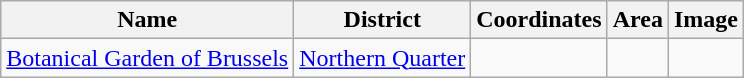<table class="wikitable sortable">
<tr>
<th>Name</th>
<th>District</th>
<th>Coordinates</th>
<th>Area</th>
<th>Image</th>
</tr>
<tr>
<td><a href='#'>Botanical Garden of Brussels</a></td>
<td><a href='#'>Northern Quarter</a></td>
<td></td>
<td></td>
<td></td>
</tr>
</table>
